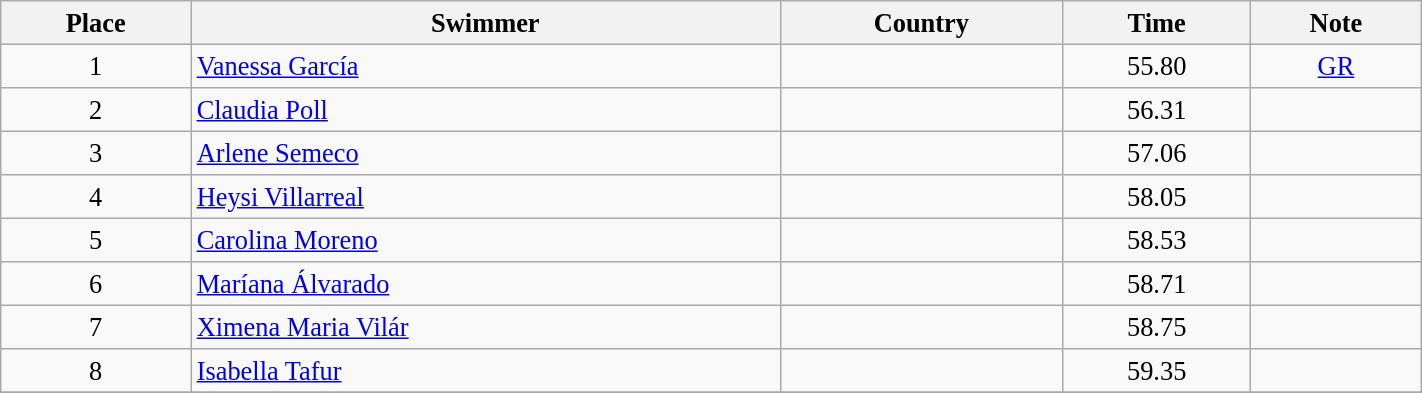<table class="wikitable" style=" text-align:center; font-size:110%;" width="75%">
<tr>
<th>Place</th>
<th>Swimmer</th>
<th>Country</th>
<th>Time</th>
<th>Note</th>
</tr>
<tr>
<td>1</td>
<td align=left><a href='#'>Vanessa García</a></td>
<td align=left></td>
<td>55.80</td>
<td><a href='#'>GR</a></td>
</tr>
<tr>
<td>2</td>
<td align=left><a href='#'>Claudia Poll</a></td>
<td align=left></td>
<td>56.31</td>
<td></td>
</tr>
<tr>
<td>3</td>
<td align=left><a href='#'>Arlene Semeco</a></td>
<td align=left></td>
<td>57.06</td>
<td></td>
</tr>
<tr>
<td>4</td>
<td align=left><a href='#'>Heysi Villarreal</a></td>
<td align=left></td>
<td>58.05</td>
<td></td>
</tr>
<tr>
<td>5</td>
<td align=left><a href='#'>Carolina Moreno</a></td>
<td align=left></td>
<td>58.53</td>
<td></td>
</tr>
<tr>
<td>6</td>
<td align=left><a href='#'>Maríana Álvarado</a></td>
<td align=left></td>
<td>58.71</td>
<td></td>
</tr>
<tr>
<td>7</td>
<td align=left><a href='#'>Ximena Maria Vilár</a></td>
<td align=left></td>
<td>58.75</td>
<td></td>
</tr>
<tr>
<td>8</td>
<td align=left><a href='#'>Isabella Tafur</a></td>
<td align=left></td>
<td>59.35</td>
<td></td>
</tr>
<tr>
</tr>
</table>
